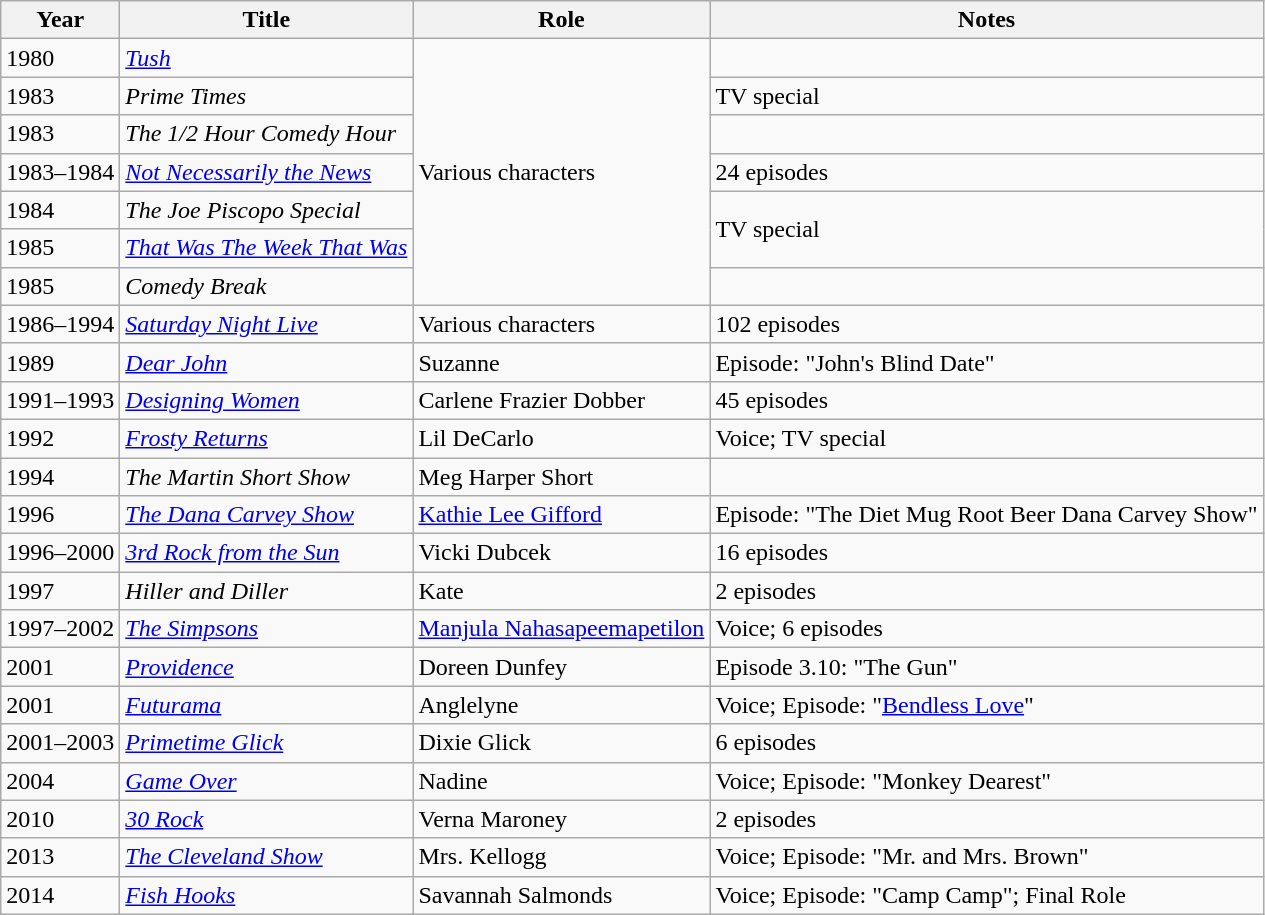<table class="wikitable sortable">
<tr>
<th>Year</th>
<th>Title</th>
<th>Role</th>
<th class="unsortable">Notes</th>
</tr>
<tr>
<td>1980</td>
<td><em><a href='#'>Tush</a></em></td>
<td rowspan="7">Various characters</td>
<td></td>
</tr>
<tr>
<td>1983</td>
<td><em>Prime Times</em></td>
<td>TV special</td>
</tr>
<tr>
<td>1983</td>
<td><em>The 1/2 Hour Comedy Hour</em></td>
<td></td>
</tr>
<tr>
<td>1983–1984</td>
<td><em><a href='#'>Not Necessarily the News</a></em></td>
<td>24 episodes</td>
</tr>
<tr>
<td>1984</td>
<td><em>The Joe Piscopo Special</em></td>
<td rowspan="2">TV special</td>
</tr>
<tr>
<td>1985</td>
<td><em><a href='#'>That Was The Week That Was</a></em></td>
</tr>
<tr>
<td>1985</td>
<td><em>Comedy Break</em></td>
<td></td>
</tr>
<tr>
<td>1986–1994</td>
<td><em><a href='#'>Saturday Night Live</a></em></td>
<td>Various characters</td>
<td>102 episodes</td>
</tr>
<tr>
<td>1989</td>
<td><em><a href='#'>Dear John</a></em></td>
<td>Suzanne</td>
<td>Episode: "John's Blind Date"</td>
</tr>
<tr>
<td>1991–1993</td>
<td><em><a href='#'>Designing Women</a></em></td>
<td>Carlene Frazier Dobber</td>
<td>45 episodes</td>
</tr>
<tr>
<td>1992</td>
<td><em><a href='#'>Frosty Returns</a></em></td>
<td>Lil DeCarlo</td>
<td>Voice; TV special</td>
</tr>
<tr>
<td>1994</td>
<td><em>The Martin Short Show</em></td>
<td>Meg Harper Short</td>
<td></td>
</tr>
<tr>
<td>1996</td>
<td><em><a href='#'>The Dana Carvey Show</a></em></td>
<td><a href='#'>Kathie Lee Gifford</a></td>
<td>Episode: "The Diet Mug Root Beer Dana Carvey Show"</td>
</tr>
<tr>
<td>1996–2000</td>
<td><em><a href='#'>3rd Rock from the Sun</a></em></td>
<td>Vicki Dubcek</td>
<td>16 episodes</td>
</tr>
<tr>
<td>1997</td>
<td><em>Hiller and Diller</em></td>
<td>Kate</td>
<td>2 episodes</td>
</tr>
<tr>
<td>1997–2002</td>
<td><em><a href='#'>The Simpsons</a></em></td>
<td><a href='#'>Manjula Nahasapeemapetilon</a></td>
<td>Voice; 6 episodes</td>
</tr>
<tr>
<td>2001</td>
<td><em><a href='#'>Providence</a></em></td>
<td>Doreen Dunfey</td>
<td>Episode 3.10: "The Gun"</td>
</tr>
<tr>
<td>2001</td>
<td><em><a href='#'>Futurama</a></em></td>
<td>Anglelyne</td>
<td>Voice; Episode: "<a href='#'>Bendless Love</a>"</td>
</tr>
<tr>
<td>2001–2003</td>
<td><em><a href='#'>Primetime Glick</a></em></td>
<td>Dixie Glick</td>
<td>6 episodes</td>
</tr>
<tr>
<td>2004</td>
<td><em><a href='#'>Game Over</a></em></td>
<td>Nadine</td>
<td>Voice; Episode: "Monkey Dearest"</td>
</tr>
<tr>
<td>2010</td>
<td><em><a href='#'>30 Rock</a></em></td>
<td>Verna Maroney</td>
<td>2 episodes</td>
</tr>
<tr>
<td>2013</td>
<td><em><a href='#'>The Cleveland Show</a></em></td>
<td>Mrs. Kellogg</td>
<td>Voice; Episode: "Mr. and Mrs. Brown"</td>
</tr>
<tr>
<td>2014</td>
<td><em><a href='#'>Fish Hooks</a></em></td>
<td>Savannah Salmonds</td>
<td>Voice; Episode: "Camp Camp"; Final Role</td>
</tr>
</table>
